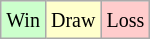<table class="wikitable">
<tr>
<td style="background-color: #CCFFCC;"><small>Win</small></td>
<td style="background-color: #FFFFCC;"><small>Draw</small></td>
<td style="background-color: #FFCCCC;"><small>Loss</small></td>
</tr>
</table>
